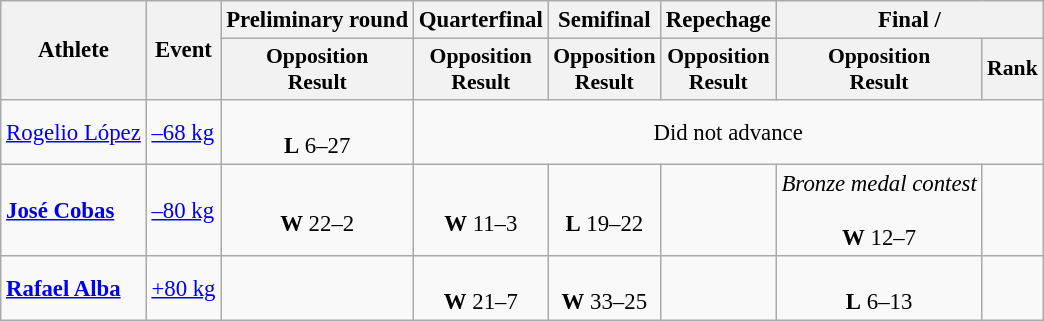<table class=wikitable style=font-size:95%;text-align:center>
<tr>
<th rowspan=2>Athlete</th>
<th rowspan=2>Event</th>
<th>Preliminary round</th>
<th>Quarterfinal</th>
<th>Semifinal</th>
<th>Repechage</th>
<th colspan=2>Final / </th>
</tr>
<tr style=font-size:95%>
<th>Opposition<br>Result</th>
<th>Opposition<br>Result</th>
<th>Opposition<br>Result</th>
<th>Opposition<br>Result</th>
<th>Opposition<br>Result</th>
<th>Rank</th>
</tr>
<tr>
<td align=left><a href='#'>Rogelio López</a></td>
<td align=left><a href='#'>–68 kg</a></td>
<td><br><strong>L</strong> 6–27</td>
<td colspan=5>Did not advance</td>
</tr>
<tr align=center>
<td align=left><strong><a href='#'>José Cobas</a></strong></td>
<td align=left><a href='#'>–80 kg</a></td>
<td><br><strong>W</strong> 22–2</td>
<td><br><strong>W</strong> 11–3</td>
<td><br><strong>L</strong> 19–22</td>
<td></td>
<td><em>Bronze medal contest</em><br><br><strong>W</strong> 12–7</td>
<td></td>
</tr>
<tr align=center>
<td align=left><strong><a href='#'>Rafael Alba</a></strong></td>
<td align=left><a href='#'>+80 kg</a></td>
<td></td>
<td><br><strong>W</strong> 21–7</td>
<td><br><strong>W</strong> 33–25</td>
<td></td>
<td><br><strong>L</strong> 6–13</td>
<td></td>
</tr>
</table>
